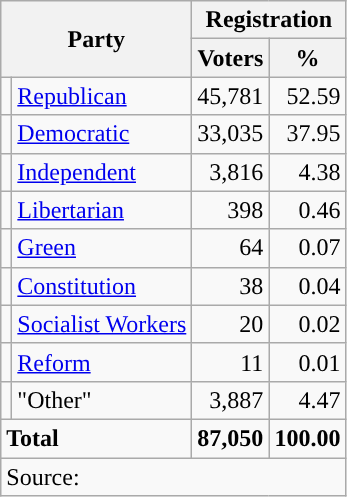<table class="wikitable">
<tr>
<th colspan="2" rowspan="2">Party</th>
<th colspan="2">Registration</th>
</tr>
<tr>
<th>Voters</th>
<th>%</th>
</tr>
<tr>
<td style="background-color:"></td>
<td><a href='#'>Republican</a></td>
<td style="text-align:right;">45,781</td>
<td style="text-align:right;">52.59</td>
</tr>
<tr>
<td style="background-color:"></td>
<td><a href='#'>Democratic</a></td>
<td style="text-align:right;">33,035</td>
<td style="text-align:right;">37.95</td>
</tr>
<tr>
<td style="background-color:"></td>
<td><a href='#'>Independent</a></td>
<td style="text-align:right;">3,816</td>
<td style="text-align:right;">4.38</td>
</tr>
<tr>
<td style="background-color:"></td>
<td><a href='#'>Libertarian</a></td>
<td style="text-align:right;">398</td>
<td style="text-align:right;">0.46</td>
</tr>
<tr>
<td style="background-color:"></td>
<td><a href='#'>Green</a></td>
<td style="text-align:right;">64</td>
<td style="text-align:right;">0.07</td>
</tr>
<tr>
<td style="background-color:"></td>
<td><a href='#'>Constitution</a></td>
<td style="text-align:right;">38</td>
<td style="text-align:right;">0.04</td>
</tr>
<tr>
<td style="background-color:"></td>
<td><a href='#'>Socialist Workers</a></td>
<td style="text-align:right;">20</td>
<td style="text-align:right;">0.02</td>
</tr>
<tr>
<td style="background-color:"></td>
<td><a href='#'>Reform</a></td>
<td style="text-align:right;">11</td>
<td style="text-align:right;">0.01</td>
</tr>
<tr>
<td></td>
<td>"Other"</td>
<td style="text-align:right;">3,887</td>
<td style="text-align:right;">4.47</td>
</tr>
<tr>
<td colspan="2"><strong>Total</strong></td>
<td style="text-align:right;"><strong>87,050</strong></td>
<td style="text-align:right;"><strong>100.00</strong></td>
</tr>
<tr>
<td colspan="4">Source: <em></em></td>
</tr>
</table>
